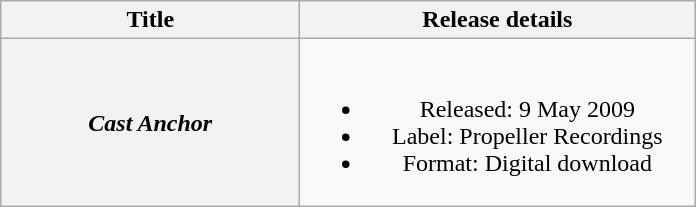<table class="wikitable plainrowheaders" style="text-align:center;">
<tr>
<th scope="col" style="width:12em;">Title</th>
<th scope="col" style="width:16em;">Release details</th>
</tr>
<tr>
<th scope="row"><em>Cast Anchor</em></th>
<td><br><ul><li>Released: 9 May 2009</li><li>Label: Propeller Recordings</li><li>Format: Digital download</li></ul></td>
</tr>
</table>
